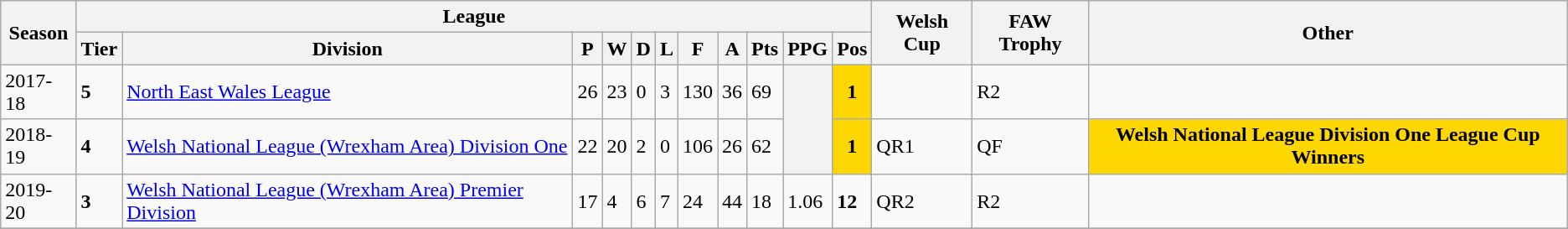<table class="wikitable">
<tr>
<th rowspan="2">Season</th>
<th colspan="11">League</th>
<th rowspan="2">Welsh Cup</th>
<th rowspan="2">FAW Trophy</th>
<th rowspan="2">Other</th>
</tr>
<tr>
<th>Tier</th>
<th>Division</th>
<th>P</th>
<th>W</th>
<th>D</th>
<th>L</th>
<th>F</th>
<th>A</th>
<th>Pts</th>
<th>PPG</th>
<th>Pos</th>
</tr>
<tr>
<td>2017-18</td>
<td><strong>5</strong></td>
<td><a href='#'>North East Wales League</a></td>
<td>26</td>
<td>23</td>
<td>0</td>
<td>3</td>
<td>130</td>
<td>36</td>
<td>69</td>
<th rowspan="2"></th>
<td align=center bgcolor="Gold"><strong>1</strong></td>
<td></td>
<td>R2</td>
<td></td>
</tr>
<tr>
<td>2018-19</td>
<td><strong>4</strong></td>
<td><a href='#'>Welsh National League (Wrexham Area) Division One</a></td>
<td>22</td>
<td>20</td>
<td>2</td>
<td>0</td>
<td>106</td>
<td>26</td>
<td>62</td>
<td align=center bgcolor="Gold"><strong>1</strong></td>
<td>QR1</td>
<td>QF</td>
<td align=center bgcolor="Gold"><strong>Welsh National League Division One League Cup Winners</strong></td>
</tr>
<tr>
<td>2019-20</td>
<td><strong>3</strong></td>
<td><a href='#'>Welsh National League (Wrexham Area) Premier Division</a></td>
<td>17</td>
<td>4</td>
<td>6</td>
<td>7</td>
<td>24</td>
<td>44</td>
<td>18</td>
<td>1.06</td>
<td><strong>12</strong></td>
<td>QR2</td>
<td>R2</td>
<td></td>
</tr>
<tr>
</tr>
</table>
